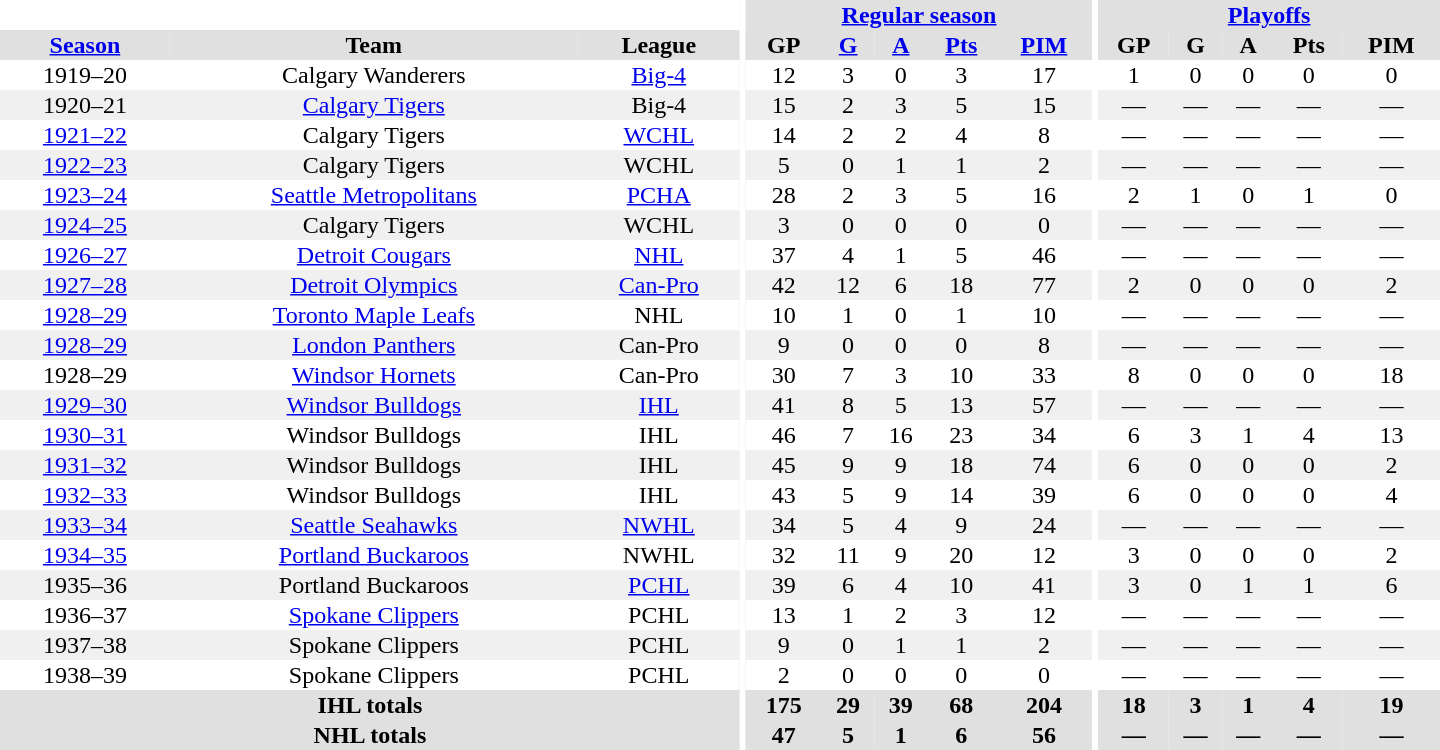<table border="0" cellpadding="1" cellspacing="0" style="text-align:center; width:60em">
<tr bgcolor="#e0e0e0">
<th colspan="3" bgcolor="#ffffff"></th>
<th rowspan="100" bgcolor="#ffffff"></th>
<th colspan="5"><a href='#'>Regular season</a></th>
<th rowspan="100" bgcolor="#ffffff"></th>
<th colspan="5"><a href='#'>Playoffs</a></th>
</tr>
<tr bgcolor="#e0e0e0">
<th><a href='#'>Season</a></th>
<th>Team</th>
<th>League</th>
<th>GP</th>
<th><a href='#'>G</a></th>
<th><a href='#'>A</a></th>
<th><a href='#'>Pts</a></th>
<th><a href='#'>PIM</a></th>
<th>GP</th>
<th>G</th>
<th>A</th>
<th>Pts</th>
<th>PIM</th>
</tr>
<tr>
<td>1919–20</td>
<td>Calgary Wanderers</td>
<td><a href='#'>Big-4</a></td>
<td>12</td>
<td>3</td>
<td>0</td>
<td>3</td>
<td>17</td>
<td>1</td>
<td>0</td>
<td>0</td>
<td>0</td>
<td>0</td>
</tr>
<tr bgcolor="#f0f0f0">
<td>1920–21</td>
<td><a href='#'>Calgary Tigers</a></td>
<td>Big-4</td>
<td>15</td>
<td>2</td>
<td>3</td>
<td>5</td>
<td>15</td>
<td>—</td>
<td>—</td>
<td>—</td>
<td>—</td>
<td>—</td>
</tr>
<tr>
<td><a href='#'>1921–22</a></td>
<td>Calgary Tigers</td>
<td><a href='#'>WCHL</a></td>
<td>14</td>
<td>2</td>
<td>2</td>
<td>4</td>
<td>8</td>
<td>—</td>
<td>—</td>
<td>—</td>
<td>—</td>
<td>—</td>
</tr>
<tr bgcolor="#f0f0f0">
<td><a href='#'>1922–23</a></td>
<td>Calgary Tigers</td>
<td>WCHL</td>
<td>5</td>
<td>0</td>
<td>1</td>
<td>1</td>
<td>2</td>
<td>—</td>
<td>—</td>
<td>—</td>
<td>—</td>
<td>—</td>
</tr>
<tr>
<td><a href='#'>1923–24</a></td>
<td><a href='#'>Seattle Metropolitans</a></td>
<td><a href='#'>PCHA</a></td>
<td>28</td>
<td>2</td>
<td>3</td>
<td>5</td>
<td>16</td>
<td>2</td>
<td>1</td>
<td>0</td>
<td>1</td>
<td>0</td>
</tr>
<tr bgcolor="#f0f0f0">
<td><a href='#'>1924–25</a></td>
<td>Calgary Tigers</td>
<td>WCHL</td>
<td>3</td>
<td>0</td>
<td>0</td>
<td>0</td>
<td>0</td>
<td>—</td>
<td>—</td>
<td>—</td>
<td>—</td>
<td>—</td>
</tr>
<tr>
<td><a href='#'>1926–27</a></td>
<td><a href='#'>Detroit Cougars</a></td>
<td><a href='#'>NHL</a></td>
<td>37</td>
<td>4</td>
<td>1</td>
<td>5</td>
<td>46</td>
<td>—</td>
<td>—</td>
<td>—</td>
<td>—</td>
<td>—</td>
</tr>
<tr bgcolor="#f0f0f0">
<td><a href='#'>1927–28</a></td>
<td><a href='#'>Detroit Olympics</a></td>
<td><a href='#'>Can-Pro</a></td>
<td>42</td>
<td>12</td>
<td>6</td>
<td>18</td>
<td>77</td>
<td>2</td>
<td>0</td>
<td>0</td>
<td>0</td>
<td>2</td>
</tr>
<tr>
<td><a href='#'>1928–29</a></td>
<td><a href='#'>Toronto Maple Leafs</a></td>
<td>NHL</td>
<td>10</td>
<td>1</td>
<td>0</td>
<td>1</td>
<td>10</td>
<td>—</td>
<td>—</td>
<td>—</td>
<td>—</td>
<td>—</td>
</tr>
<tr bgcolor="#f0f0f0">
<td><a href='#'>1928–29</a></td>
<td><a href='#'>London Panthers</a></td>
<td>Can-Pro</td>
<td>9</td>
<td>0</td>
<td>0</td>
<td>0</td>
<td>8</td>
<td>—</td>
<td>—</td>
<td>—</td>
<td>—</td>
<td>—</td>
</tr>
<tr>
<td>1928–29</td>
<td><a href='#'>Windsor Hornets</a></td>
<td>Can-Pro</td>
<td>30</td>
<td>7</td>
<td>3</td>
<td>10</td>
<td>33</td>
<td>8</td>
<td>0</td>
<td>0</td>
<td>0</td>
<td>18</td>
</tr>
<tr bgcolor="#f0f0f0">
<td><a href='#'>1929–30</a></td>
<td><a href='#'>Windsor Bulldogs</a></td>
<td><a href='#'>IHL</a></td>
<td>41</td>
<td>8</td>
<td>5</td>
<td>13</td>
<td>57</td>
<td>—</td>
<td>—</td>
<td>—</td>
<td>—</td>
<td>—</td>
</tr>
<tr>
<td><a href='#'>1930–31</a></td>
<td>Windsor Bulldogs</td>
<td>IHL</td>
<td>46</td>
<td>7</td>
<td>16</td>
<td>23</td>
<td>34</td>
<td>6</td>
<td>3</td>
<td>1</td>
<td>4</td>
<td>13</td>
</tr>
<tr bgcolor="#f0f0f0">
<td><a href='#'>1931–32</a></td>
<td>Windsor Bulldogs</td>
<td>IHL</td>
<td>45</td>
<td>9</td>
<td>9</td>
<td>18</td>
<td>74</td>
<td>6</td>
<td>0</td>
<td>0</td>
<td>0</td>
<td>2</td>
</tr>
<tr>
<td><a href='#'>1932–33</a></td>
<td>Windsor Bulldogs</td>
<td>IHL</td>
<td>43</td>
<td>5</td>
<td>9</td>
<td>14</td>
<td>39</td>
<td>6</td>
<td>0</td>
<td>0</td>
<td>0</td>
<td>4</td>
</tr>
<tr bgcolor="#f0f0f0">
<td><a href='#'>1933–34</a></td>
<td><a href='#'>Seattle Seahawks</a></td>
<td><a href='#'>NWHL</a></td>
<td>34</td>
<td>5</td>
<td>4</td>
<td>9</td>
<td>24</td>
<td>—</td>
<td>—</td>
<td>—</td>
<td>—</td>
<td>—</td>
</tr>
<tr>
<td><a href='#'>1934–35</a></td>
<td><a href='#'>Portland Buckaroos</a></td>
<td>NWHL</td>
<td>32</td>
<td>11</td>
<td>9</td>
<td>20</td>
<td>12</td>
<td>3</td>
<td>0</td>
<td>0</td>
<td>0</td>
<td>2</td>
</tr>
<tr bgcolor="#f0f0f0">
<td>1935–36</td>
<td>Portland Buckaroos</td>
<td><a href='#'>PCHL</a></td>
<td>39</td>
<td>6</td>
<td>4</td>
<td>10</td>
<td>41</td>
<td>3</td>
<td>0</td>
<td>1</td>
<td>1</td>
<td>6</td>
</tr>
<tr>
<td>1936–37</td>
<td><a href='#'>Spokane Clippers</a></td>
<td>PCHL</td>
<td>13</td>
<td>1</td>
<td>2</td>
<td>3</td>
<td>12</td>
<td>—</td>
<td>—</td>
<td>—</td>
<td>—</td>
<td>—</td>
</tr>
<tr bgcolor="#f0f0f0">
<td>1937–38</td>
<td>Spokane Clippers</td>
<td>PCHL</td>
<td>9</td>
<td>0</td>
<td>1</td>
<td>1</td>
<td>2</td>
<td>—</td>
<td>—</td>
<td>—</td>
<td>—</td>
<td>—</td>
</tr>
<tr>
<td>1938–39</td>
<td>Spokane Clippers</td>
<td>PCHL</td>
<td>2</td>
<td>0</td>
<td>0</td>
<td>0</td>
<td>0</td>
<td>—</td>
<td>—</td>
<td>—</td>
<td>—</td>
<td>—</td>
</tr>
<tr bgcolor="#e0e0e0">
<th colspan="3">IHL totals</th>
<th>175</th>
<th>29</th>
<th>39</th>
<th>68</th>
<th>204</th>
<th>18</th>
<th>3</th>
<th>1</th>
<th>4</th>
<th>19</th>
</tr>
<tr bgcolor="#e0e0e0">
<th colspan="3">NHL totals</th>
<th>47</th>
<th>5</th>
<th>1</th>
<th>6</th>
<th>56</th>
<th>—</th>
<th>—</th>
<th>—</th>
<th>—</th>
<th>—</th>
</tr>
</table>
